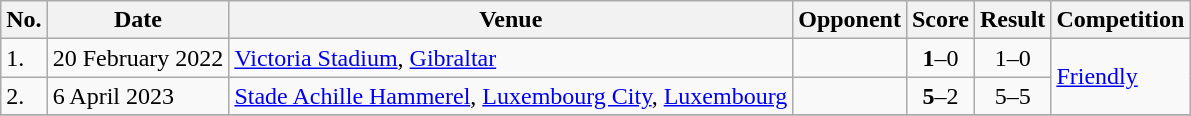<table class="wikitable">
<tr>
<th>No.</th>
<th>Date</th>
<th>Venue</th>
<th>Opponent</th>
<th>Score</th>
<th>Result</th>
<th>Competition</th>
</tr>
<tr>
<td>1.</td>
<td>20 February 2022</td>
<td><a href='#'>Victoria Stadium</a>, <a href='#'>Gibraltar</a></td>
<td></td>
<td align=center><strong>1</strong>–0</td>
<td align=center>1–0</td>
<td rowspan=2><a href='#'>Friendly</a></td>
</tr>
<tr>
<td>2.</td>
<td>6 April 2023</td>
<td><a href='#'>Stade Achille Hammerel</a>, <a href='#'>Luxembourg City</a>, <a href='#'>Luxembourg</a></td>
<td></td>
<td align=center><strong>5</strong>–2</td>
<td align=center>5–5</td>
</tr>
<tr>
</tr>
</table>
